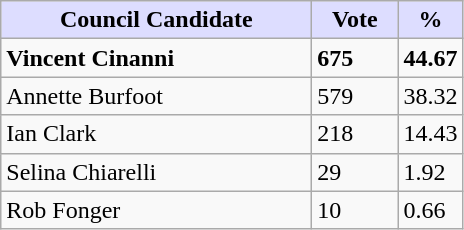<table class="wikitable sortable">
<tr>
<th style="background:#ddf; width:200px;">Council Candidate</th>
<th style="background:#ddf; width:50px;">Vote</th>
<th style="background:#ddf; width:30px;">%</th>
</tr>
<tr>
<td><strong>Vincent Cinanni</strong></td>
<td><strong>675</strong></td>
<td><strong>44.67</strong></td>
</tr>
<tr>
<td>Annette Burfoot</td>
<td>579</td>
<td>38.32</td>
</tr>
<tr>
<td>Ian Clark</td>
<td>218</td>
<td>14.43</td>
</tr>
<tr>
<td>Selina Chiarelli</td>
<td>29</td>
<td>1.92</td>
</tr>
<tr>
<td>Rob Fonger</td>
<td>10</td>
<td>0.66</td>
</tr>
</table>
